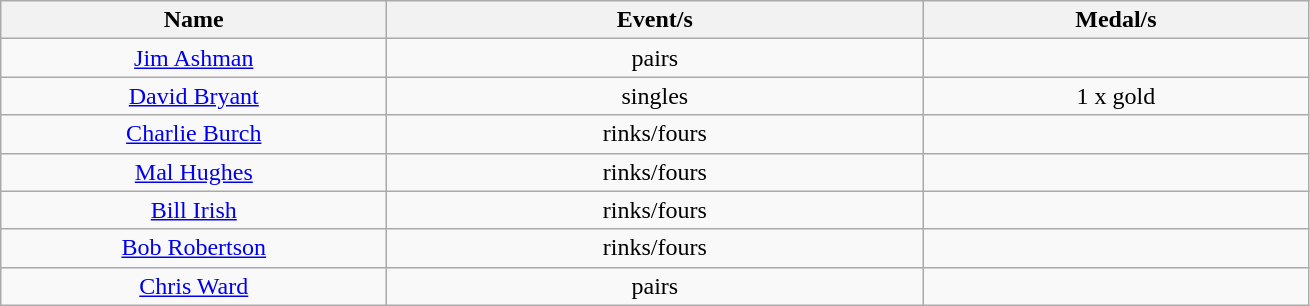<table class="wikitable" style="text-align: center">
<tr>
<th width=250>Name</th>
<th width=350>Event/s</th>
<th width=250>Medal/s</th>
</tr>
<tr>
<td><a href='#'>Jim Ashman</a></td>
<td>pairs</td>
<td></td>
</tr>
<tr>
<td><a href='#'>David Bryant</a></td>
<td>singles</td>
<td>1 x gold</td>
</tr>
<tr>
<td><a href='#'>Charlie Burch</a></td>
<td>rinks/fours</td>
<td></td>
</tr>
<tr>
<td><a href='#'>Mal Hughes</a></td>
<td>rinks/fours</td>
<td></td>
</tr>
<tr>
<td><a href='#'>Bill Irish</a></td>
<td>rinks/fours</td>
<td></td>
</tr>
<tr>
<td><a href='#'>Bob Robertson</a></td>
<td>rinks/fours</td>
<td></td>
</tr>
<tr>
<td><a href='#'>Chris Ward</a></td>
<td>pairs</td>
<td></td>
</tr>
</table>
